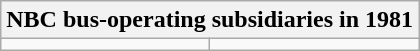<table class="wikitable">
<tr>
<th colspan=2>NBC bus-operating subsidiaries in 1981</th>
</tr>
<tr>
<td></td>
<td></td>
</tr>
</table>
